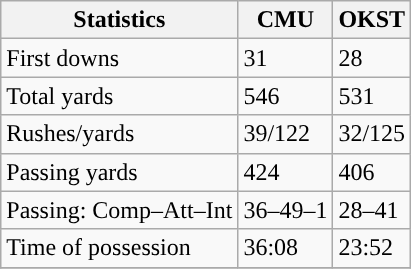<table class="wikitable" style="float: left;">
<tr>
<th>Statistics</th>
<th>CMU</th>
<th>OKST</th>
</tr>
<tr>
<td>First downs</td>
<td>31</td>
<td>28</td>
</tr>
<tr>
<td>Total yards</td>
<td>546</td>
<td>531</td>
</tr>
<tr>
<td>Rushes/yards</td>
<td>39/122</td>
<td>32/125</td>
</tr>
<tr>
<td>Passing yards</td>
<td>424</td>
<td>406</td>
</tr>
<tr>
<td>Passing: Comp–Att–Int</td>
<td>36–49–1</td>
<td>28–41</td>
</tr>
<tr>
<td>Time of possession</td>
<td>36:08</td>
<td>23:52</td>
</tr>
<tr>
</tr>
</table>
